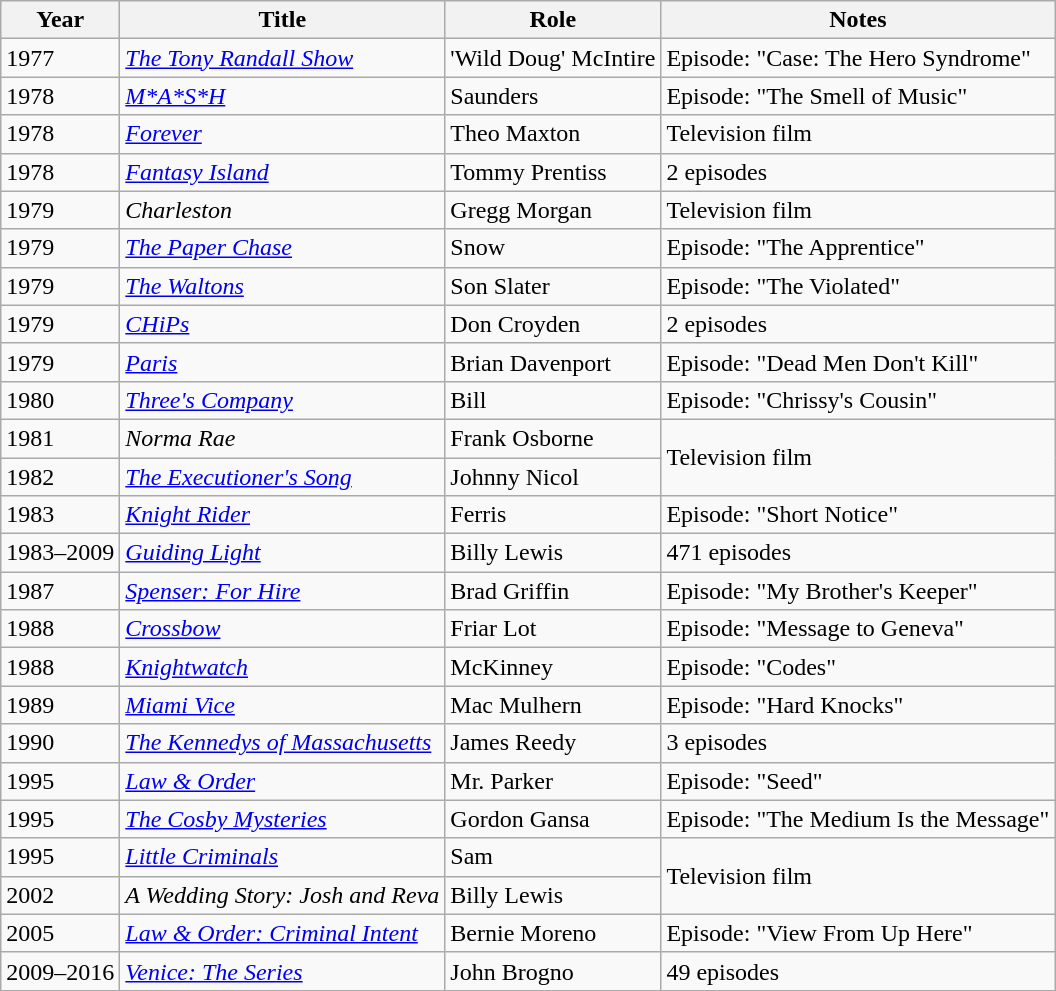<table class="wikitable sortable">
<tr>
<th>Year</th>
<th>Title</th>
<th>Role</th>
<th>Notes</th>
</tr>
<tr>
<td>1977</td>
<td><em><a href='#'>The Tony Randall Show</a></em></td>
<td>'Wild Doug' McIntire</td>
<td>Episode: "Case: The Hero Syndrome"</td>
</tr>
<tr>
<td>1978</td>
<td><a href='#'><em>M*A*S*H</em></a></td>
<td>Saunders</td>
<td>Episode: "The Smell of Music"</td>
</tr>
<tr>
<td>1978</td>
<td><a href='#'><em>Forever</em></a></td>
<td>Theo Maxton</td>
<td>Television film</td>
</tr>
<tr>
<td>1978</td>
<td><em><a href='#'>Fantasy Island</a></em></td>
<td>Tommy Prentiss</td>
<td>2 episodes</td>
</tr>
<tr>
<td>1979</td>
<td><em>Charleston</em></td>
<td>Gregg Morgan</td>
<td>Television film</td>
</tr>
<tr>
<td>1979</td>
<td><a href='#'><em>The Paper Chase</em></a></td>
<td>Snow</td>
<td>Episode: "The Apprentice"</td>
</tr>
<tr>
<td>1979</td>
<td><em><a href='#'>The Waltons</a></em></td>
<td>Son Slater</td>
<td>Episode: "The Violated"</td>
</tr>
<tr>
<td>1979</td>
<td><em><a href='#'>CHiPs</a></em></td>
<td>Don Croyden</td>
<td>2 episodes</td>
</tr>
<tr>
<td>1979</td>
<td><a href='#'><em>Paris</em></a></td>
<td>Brian Davenport</td>
<td>Episode: "Dead Men Don't Kill"</td>
</tr>
<tr>
<td>1980</td>
<td><em><a href='#'>Three's Company</a></em></td>
<td>Bill</td>
<td>Episode: "Chrissy's Cousin"</td>
</tr>
<tr>
<td>1981</td>
<td><em>Norma Rae</em></td>
<td>Frank Osborne</td>
<td rowspan="2">Television film</td>
</tr>
<tr>
<td>1982</td>
<td><a href='#'><em>The Executioner's Song</em></a></td>
<td>Johnny Nicol</td>
</tr>
<tr>
<td>1983</td>
<td><a href='#'><em>Knight Rider</em></a></td>
<td>Ferris</td>
<td>Episode: "Short Notice"</td>
</tr>
<tr>
<td>1983–2009</td>
<td><em><a href='#'>Guiding Light</a></em></td>
<td>Billy Lewis</td>
<td>471 episodes</td>
</tr>
<tr>
<td>1987</td>
<td><em><a href='#'>Spenser: For Hire</a></em></td>
<td>Brad Griffin</td>
<td>Episode: "My Brother's Keeper"</td>
</tr>
<tr>
<td>1988</td>
<td><a href='#'><em>Crossbow</em></a></td>
<td>Friar Lot</td>
<td>Episode: "Message to Geneva"</td>
</tr>
<tr>
<td>1988</td>
<td><em><a href='#'>Knightwatch</a></em></td>
<td>McKinney</td>
<td>Episode: "Codes"</td>
</tr>
<tr>
<td>1989</td>
<td><em><a href='#'>Miami Vice</a></em></td>
<td>Mac Mulhern</td>
<td>Episode: "Hard Knocks"</td>
</tr>
<tr>
<td>1990</td>
<td><em><a href='#'>The Kennedys of Massachusetts</a></em></td>
<td>James Reedy</td>
<td>3 episodes</td>
</tr>
<tr>
<td>1995</td>
<td><em><a href='#'>Law & Order</a></em></td>
<td>Mr. Parker</td>
<td>Episode: "Seed"</td>
</tr>
<tr>
<td>1995</td>
<td><em><a href='#'>The Cosby Mysteries</a></em></td>
<td>Gordon Gansa</td>
<td>Episode: "The Medium Is the Message"</td>
</tr>
<tr>
<td>1995</td>
<td><a href='#'><em>Little Criminals</em></a></td>
<td>Sam</td>
<td rowspan="2">Television film</td>
</tr>
<tr>
<td>2002</td>
<td><em>A Wedding Story: Josh and Reva</em></td>
<td>Billy Lewis</td>
</tr>
<tr>
<td>2005</td>
<td><em><a href='#'>Law & Order: Criminal Intent</a></em></td>
<td>Bernie Moreno</td>
<td>Episode: "View From Up Here"</td>
</tr>
<tr>
<td>2009–2016</td>
<td><em><a href='#'>Venice: The Series</a></em></td>
<td>John Brogno</td>
<td>49 episodes</td>
</tr>
</table>
